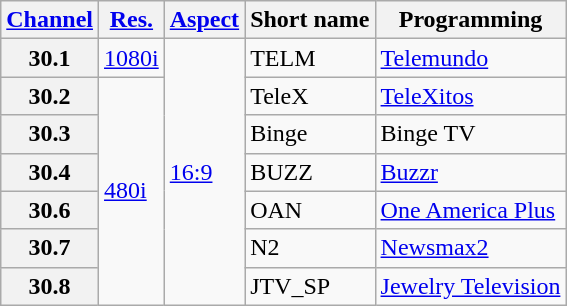<table class="wikitable">
<tr>
<th><a href='#'>Channel</a></th>
<th><a href='#'>Res.</a></th>
<th><a href='#'>Aspect</a></th>
<th>Short name</th>
<th>Programming</th>
</tr>
<tr>
<th scope = "row">30.1</th>
<td><a href='#'>1080i</a></td>
<td rowspan=7><a href='#'>16:9</a></td>
<td>TELM</td>
<td><a href='#'>Telemundo</a></td>
</tr>
<tr>
<th scope = "row">30.2</th>
<td rowspan=6><a href='#'>480i</a></td>
<td>TeleX</td>
<td><a href='#'>TeleXitos</a></td>
</tr>
<tr>
<th scope = "row">30.3</th>
<td>Binge</td>
<td>Binge TV</td>
</tr>
<tr>
<th scope = "row">30.4</th>
<td>BUZZ</td>
<td><a href='#'>Buzzr</a></td>
</tr>
<tr>
<th scope = "row">30.6</th>
<td>OAN</td>
<td><a href='#'>One America Plus</a></td>
</tr>
<tr>
<th scope = "row">30.7</th>
<td>N2</td>
<td><a href='#'>Newsmax2</a></td>
</tr>
<tr>
<th scope = "row">30.8</th>
<td>JTV_SP</td>
<td><a href='#'>Jewelry Television</a></td>
</tr>
</table>
